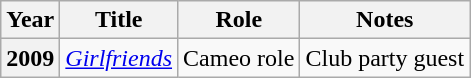<table class="wikitable plainrowheaders sortable">
<tr>
<th scope="col">Year</th>
<th scope="col">Title</th>
<th scope="col">Role</th>
<th scope="col" class="unsortable">Notes</th>
</tr>
<tr>
<th scope="row">2009</th>
<td><em><a href='#'>Girlfriends</a></em></td>
<td>Cameo role</td>
<td>Club party guest</td>
</tr>
</table>
